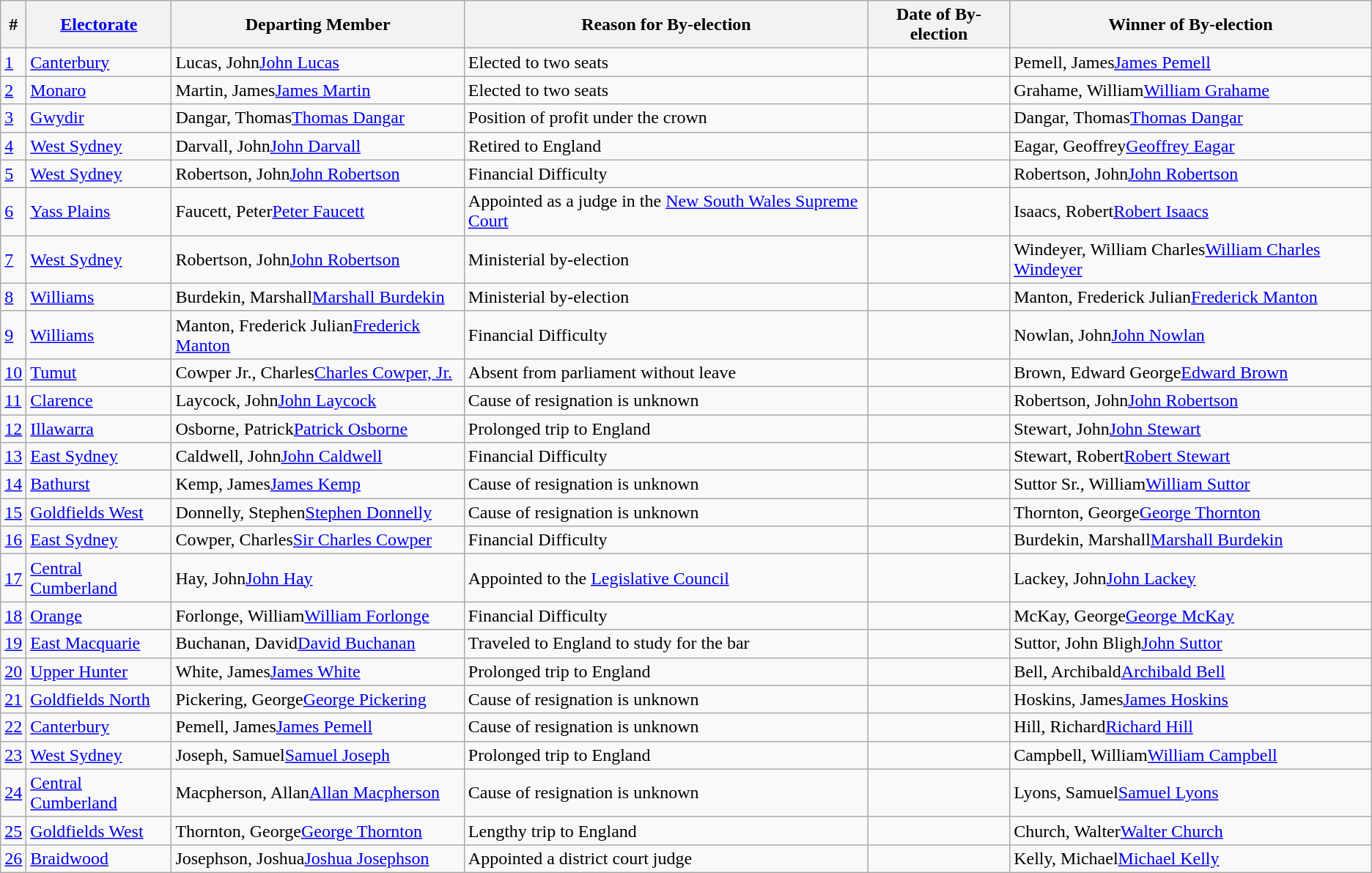<table class="wikitable sortable">
<tr>
<th>#</th>
<th><a href='#'>Electorate</a></th>
<th>Departing Member</th>
<th>Reason for By-election</th>
<th>Date of By-election</th>
<th>Winner of By-election</th>
</tr>
<tr>
<td><a href='#'>1</a></td>
<td><a href='#'>Canterbury</a></td>
<td><span>Lucas, John</span><a href='#'>John Lucas</a></td>
<td>Elected to two seats</td>
<td></td>
<td><span>Pemell, James</span><a href='#'>James Pemell</a></td>
</tr>
<tr>
<td><a href='#'>2</a></td>
<td><a href='#'>Monaro</a></td>
<td><span>Martin, James</span><a href='#'>James Martin</a></td>
<td>Elected to two seats</td>
<td></td>
<td><span>Grahame, William</span><a href='#'>William Grahame</a></td>
</tr>
<tr>
<td><a href='#'>3</a></td>
<td><a href='#'>Gwydir</a></td>
<td><span>Dangar, Thomas</span><a href='#'>Thomas Dangar</a></td>
<td>Position of profit under the crown</td>
<td></td>
<td><span>Dangar, Thomas</span><a href='#'>Thomas Dangar</a></td>
</tr>
<tr>
<td><a href='#'>4</a></td>
<td><a href='#'>West Sydney</a></td>
<td><span>Darvall, John</span><a href='#'>John Darvall</a></td>
<td>Retired to England</td>
<td></td>
<td><span>Eagar, Geoffrey</span><a href='#'>Geoffrey Eagar</a></td>
</tr>
<tr>
<td><a href='#'>5</a></td>
<td><a href='#'>West Sydney</a></td>
<td><span>Robertson, John</span><a href='#'>John Robertson</a></td>
<td>Financial Difficulty</td>
<td></td>
<td><span>Robertson, John</span><a href='#'>John Robertson</a></td>
</tr>
<tr>
<td><a href='#'>6</a></td>
<td><a href='#'>Yass Plains</a></td>
<td><span>Faucett, Peter</span><a href='#'>Peter Faucett</a></td>
<td>Appointed as a judge in the <a href='#'>New South Wales Supreme Court</a></td>
<td></td>
<td><span>Isaacs, Robert</span><a href='#'>Robert Isaacs</a></td>
</tr>
<tr>
<td><a href='#'>7</a></td>
<td><a href='#'>West Sydney</a></td>
<td><span>Robertson, John</span><a href='#'>John Robertson</a></td>
<td>Ministerial by-election</td>
<td></td>
<td><span>Windeyer, William Charles</span><a href='#'>William Charles Windeyer</a></td>
</tr>
<tr>
<td><a href='#'>8</a></td>
<td><a href='#'>Williams</a></td>
<td><span>Burdekin, Marshall</span><a href='#'>Marshall Burdekin</a></td>
<td>Ministerial by-election</td>
<td></td>
<td><span>Manton, Frederick Julian</span><a href='#'>Frederick Manton</a></td>
</tr>
<tr>
<td><a href='#'>9</a></td>
<td><a href='#'>Williams</a></td>
<td><span>Manton, Frederick Julian</span><a href='#'>Frederick Manton</a></td>
<td>Financial Difficulty</td>
<td></td>
<td><span>Nowlan, John</span><a href='#'>John Nowlan</a></td>
</tr>
<tr>
<td><a href='#'>10</a></td>
<td><a href='#'>Tumut</a></td>
<td><span>Cowper Jr., Charles</span><a href='#'>Charles Cowper, Jr.</a></td>
<td>Absent from parliament without leave</td>
<td></td>
<td><span>Brown, Edward George</span><a href='#'>Edward Brown</a></td>
</tr>
<tr>
<td><a href='#'>11</a></td>
<td><a href='#'>Clarence</a></td>
<td><span>Laycock, John</span><a href='#'>John Laycock</a></td>
<td>Cause of resignation is unknown</td>
<td></td>
<td><span>Robertson, John</span><a href='#'>John Robertson</a></td>
</tr>
<tr>
<td><a href='#'>12</a></td>
<td><a href='#'>Illawarra</a></td>
<td><span>Osborne, Patrick</span><a href='#'>Patrick Osborne</a></td>
<td>Prolonged trip to England</td>
<td></td>
<td><span>Stewart, John</span><a href='#'>John Stewart</a></td>
</tr>
<tr>
<td><a href='#'>13</a></td>
<td><a href='#'>East Sydney</a></td>
<td><span>Caldwell, John</span><a href='#'>John Caldwell</a></td>
<td>Financial Difficulty</td>
<td></td>
<td><span>Stewart, Robert</span><a href='#'>Robert Stewart</a></td>
</tr>
<tr>
<td><a href='#'>14</a></td>
<td><a href='#'>Bathurst</a></td>
<td><span>Kemp, James</span><a href='#'>James Kemp</a></td>
<td>Cause of resignation is unknown</td>
<td></td>
<td><span>Suttor Sr., William</span><a href='#'>William Suttor</a></td>
</tr>
<tr>
<td><a href='#'>15</a></td>
<td><a href='#'>Goldfields West</a></td>
<td><span>Donnelly, Stephen</span><a href='#'>Stephen Donnelly</a></td>
<td>Cause of resignation is unknown</td>
<td></td>
<td><span>Thornton, George</span><a href='#'>George Thornton</a></td>
</tr>
<tr>
<td><a href='#'>16</a></td>
<td><a href='#'>East Sydney</a></td>
<td><span>Cowper, Charles</span><a href='#'>Sir Charles Cowper</a></td>
<td>Financial Difficulty</td>
<td></td>
<td><span>Burdekin, Marshall</span><a href='#'>Marshall Burdekin</a></td>
</tr>
<tr>
<td><a href='#'>17</a></td>
<td><a href='#'>Central Cumberland</a></td>
<td><span>Hay, John</span><a href='#'>John Hay</a></td>
<td>Appointed to the <a href='#'>Legislative Council</a></td>
<td></td>
<td><span>Lackey, John</span><a href='#'>John Lackey</a></td>
</tr>
<tr>
<td><a href='#'>18</a></td>
<td><a href='#'>Orange</a></td>
<td><span>Forlonge, William</span><a href='#'>William Forlonge</a></td>
<td>Financial Difficulty</td>
<td></td>
<td><span>McKay, George</span><a href='#'>George McKay</a></td>
</tr>
<tr>
<td><a href='#'>19</a></td>
<td><a href='#'>East Macquarie</a></td>
<td><span>Buchanan, David</span><a href='#'>David Buchanan</a></td>
<td>Traveled to England to study for the bar</td>
<td></td>
<td><span>Suttor, John Bligh</span><a href='#'>John Suttor</a></td>
</tr>
<tr>
<td><a href='#'>20</a></td>
<td><a href='#'>Upper Hunter</a></td>
<td><span>White, James</span><a href='#'>James White</a></td>
<td>Prolonged trip to England</td>
<td></td>
<td><span>Bell, Archibald</span><a href='#'>Archibald Bell</a></td>
</tr>
<tr>
<td><a href='#'>21</a></td>
<td><a href='#'>Goldfields North</a></td>
<td><span>Pickering, George</span><a href='#'>George Pickering</a></td>
<td>Cause of resignation is unknown</td>
<td></td>
<td><span>Hoskins, James</span><a href='#'>James Hoskins</a></td>
</tr>
<tr>
<td><a href='#'>22</a></td>
<td><a href='#'>Canterbury</a></td>
<td><span>Pemell, James</span><a href='#'>James Pemell</a></td>
<td>Cause of resignation is unknown</td>
<td></td>
<td><span>Hill, Richard</span><a href='#'>Richard Hill</a></td>
</tr>
<tr>
<td><a href='#'>23</a></td>
<td><a href='#'>West Sydney</a></td>
<td><span>Joseph, Samuel</span><a href='#'>Samuel Joseph</a></td>
<td>Prolonged trip to England</td>
<td></td>
<td><span>Campbell, William</span><a href='#'>William Campbell</a></td>
</tr>
<tr>
<td><a href='#'>24</a></td>
<td><a href='#'>Central Cumberland</a></td>
<td><span>Macpherson, Allan</span><a href='#'>Allan Macpherson</a></td>
<td>Cause of resignation is unknown</td>
<td></td>
<td><span>Lyons, Samuel</span><a href='#'>Samuel Lyons</a></td>
</tr>
<tr>
<td><a href='#'>25</a></td>
<td><a href='#'>Goldfields West</a></td>
<td><span>Thornton, George</span><a href='#'>George Thornton</a></td>
<td>Lengthy trip to England</td>
<td></td>
<td><span>Church, Walter</span><a href='#'>Walter Church</a></td>
</tr>
<tr>
<td><a href='#'>26</a></td>
<td><a href='#'>Braidwood</a></td>
<td><span>Josephson, Joshua</span><a href='#'>Joshua Josephson</a></td>
<td>Appointed a district court judge</td>
<td></td>
<td><span>Kelly, Michael</span><a href='#'>Michael Kelly</a></td>
</tr>
</table>
